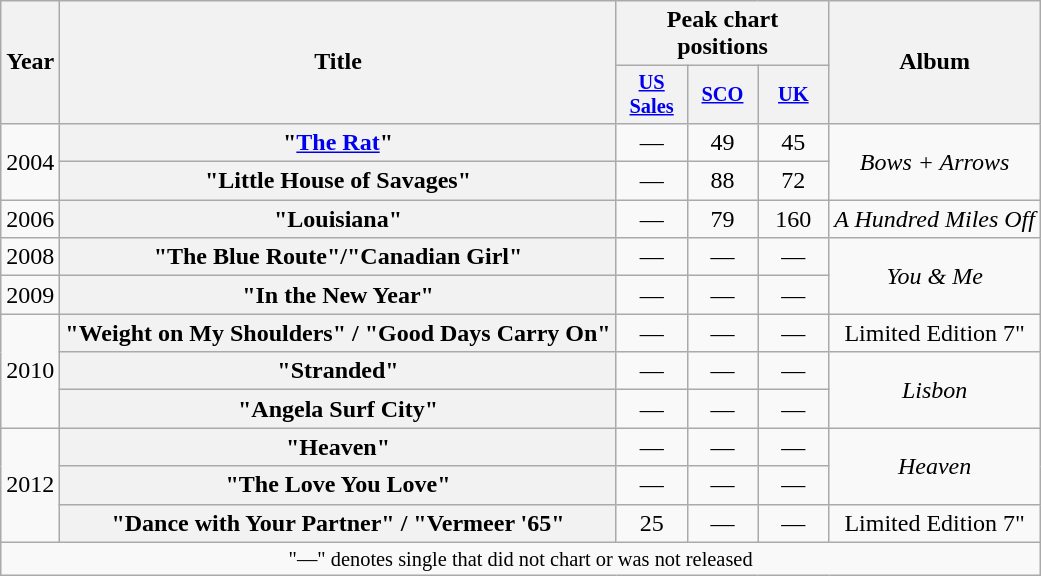<table class="wikitable plainrowheaders" style="text-align:center;">
<tr>
<th scope="col" rowspan="2">Year</th>
<th scope="col" rowspan="2">Title</th>
<th scope="col" colspan="3">Peak chart positions</th>
<th scope="col" rowspan="2">Album</th>
</tr>
<tr>
<th scope="col" style="width:3em;font-size:85%;"><a href='#'>US<br>Sales</a><br></th>
<th scope="col" style="width:3em;font-size:85%;"><a href='#'>SCO</a><br></th>
<th scope="col" style="width:3em;font-size:85%;"><a href='#'>UK</a><br></th>
</tr>
<tr>
<td rowspan="2">2004</td>
<th scope="row">"<a href='#'>The Rat</a>"</th>
<td>—</td>
<td>49</td>
<td>45</td>
<td rowspan="2"><em>Bows + Arrows</em></td>
</tr>
<tr>
<th scope="row">"Little House of Savages"</th>
<td>—</td>
<td>88</td>
<td>72</td>
</tr>
<tr>
<td rowspan="1">2006</td>
<th scope="row">"Louisiana"</th>
<td>—</td>
<td>79</td>
<td>160</td>
<td rowspan="1"><em>A Hundred Miles Off</em></td>
</tr>
<tr>
<td rowspan="1">2008</td>
<th scope="row">"The Blue Route"/"Canadian Girl"</th>
<td>—</td>
<td>—</td>
<td>—</td>
<td rowspan="2"><em>You & Me</em></td>
</tr>
<tr>
<td rowspan="1">2009</td>
<th scope="row">"In the New Year"</th>
<td>—</td>
<td>—</td>
<td>—</td>
</tr>
<tr>
<td rowspan="3">2010</td>
<th scope="row">"Weight on My Shoulders" / "Good Days Carry On"</th>
<td>—</td>
<td>—</td>
<td>—</td>
<td rowspan="1">Limited Edition 7"</td>
</tr>
<tr>
<th scope="row">"Stranded"</th>
<td>—</td>
<td>—</td>
<td>—</td>
<td rowspan="2"><em>Lisbon</em></td>
</tr>
<tr>
<th scope="row">"Angela Surf City"</th>
<td>—</td>
<td>—</td>
<td>—</td>
</tr>
<tr>
<td rowspan="3">2012</td>
<th scope="row">"Heaven"</th>
<td>—</td>
<td>—</td>
<td>—</td>
<td rowspan="2"><em>Heaven</em></td>
</tr>
<tr>
<th scope="row">"The Love You Love"</th>
<td>—</td>
<td>—</td>
<td>—</td>
</tr>
<tr>
<th scope="row">"Dance with Your Partner" / "Vermeer '65"</th>
<td>25</td>
<td>—</td>
<td>—</td>
<td rowspan="1">Limited Edition 7"</td>
</tr>
<tr>
<td colspan="10" style="text-align:center; font-size:85%;">"—" denotes single that did not chart or was not released</td>
</tr>
</table>
